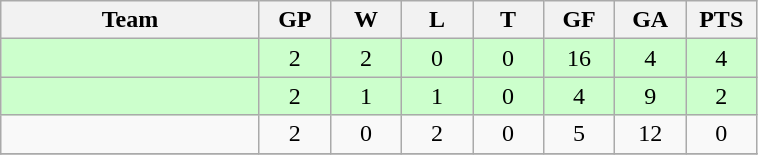<table class="wikitable" style="text-align:center;">
<tr>
<th width=165>Team</th>
<th width=40>GP</th>
<th width=40>W</th>
<th width=40>L</th>
<th width=40>T</th>
<th width=40>GF</th>
<th width=40>GA</th>
<th width=40>PTS</th>
</tr>
<tr style="background:#ccffcc">
<td style="text-align:left;"></td>
<td>2</td>
<td>2</td>
<td>0</td>
<td>0</td>
<td>16</td>
<td>4</td>
<td>4</td>
</tr>
<tr style="background:#ccffcc">
<td style="text-align:left;"></td>
<td>2</td>
<td>1</td>
<td>1</td>
<td>0</td>
<td>4</td>
<td>9</td>
<td>2</td>
</tr>
<tr>
<td style="text-align:left;"></td>
<td>2</td>
<td>0</td>
<td>2</td>
<td>0</td>
<td>5</td>
<td>12</td>
<td>0</td>
</tr>
<tr>
</tr>
</table>
